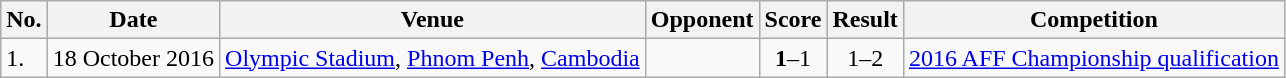<table class="wikitable">
<tr>
<th>No.</th>
<th>Date</th>
<th>Venue</th>
<th>Opponent</th>
<th>Score</th>
<th>Result</th>
<th>Competition</th>
</tr>
<tr>
<td>1.</td>
<td>18 October 2016</td>
<td><a href='#'>Olympic Stadium</a>, <a href='#'>Phnom Penh</a>, <a href='#'>Cambodia</a></td>
<td></td>
<td align=center><strong>1</strong>–1</td>
<td align=center>1–2</td>
<td><a href='#'>2016 AFF Championship qualification</a></td>
</tr>
</table>
